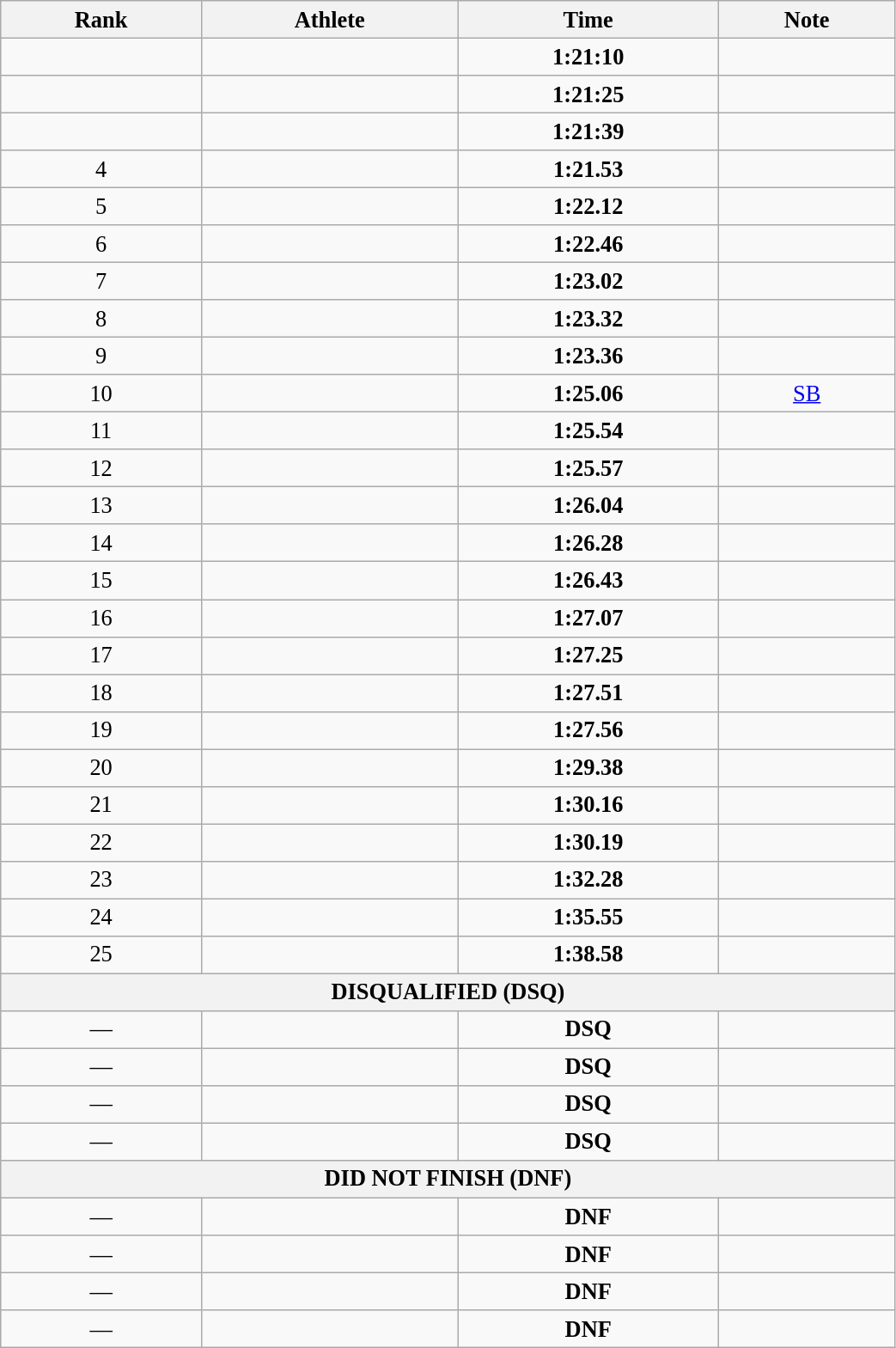<table class="wikitable" style=" text-align:center; font-size:110%;" width="55%">
<tr>
<th>Rank</th>
<th>Athlete</th>
<th>Time</th>
<th>Note</th>
</tr>
<tr>
<td></td>
<td align=left></td>
<td><strong>1:21:10</strong></td>
<td></td>
</tr>
<tr>
<td></td>
<td align=left></td>
<td><strong>1:21:25</strong></td>
<td></td>
</tr>
<tr>
<td></td>
<td align=left></td>
<td><strong>1:21:39</strong></td>
<td></td>
</tr>
<tr>
<td>4</td>
<td align=left></td>
<td><strong>1:21.53</strong></td>
<td></td>
</tr>
<tr>
<td>5</td>
<td align=left></td>
<td><strong>1:22.12</strong></td>
<td></td>
</tr>
<tr>
<td>6</td>
<td align=left></td>
<td><strong>1:22.46</strong></td>
<td></td>
</tr>
<tr>
<td>7</td>
<td align=left></td>
<td><strong>1:23.02</strong></td>
<td></td>
</tr>
<tr>
<td>8</td>
<td align=left></td>
<td><strong>1:23.32</strong></td>
<td></td>
</tr>
<tr>
<td>9</td>
<td align=left></td>
<td><strong>1:23.36</strong></td>
<td></td>
</tr>
<tr>
<td>10</td>
<td align=left></td>
<td><strong>1:25.06</strong></td>
<td><a href='#'>SB</a></td>
</tr>
<tr>
<td>11</td>
<td align=left></td>
<td><strong>1:25.54</strong></td>
<td></td>
</tr>
<tr>
<td>12</td>
<td align=left></td>
<td><strong>1:25.57</strong></td>
<td></td>
</tr>
<tr>
<td>13</td>
<td align=left></td>
<td><strong>1:26.04</strong></td>
<td></td>
</tr>
<tr>
<td>14</td>
<td align=left></td>
<td><strong>1:26.28</strong></td>
<td></td>
</tr>
<tr>
<td>15</td>
<td align=left></td>
<td><strong>1:26.43</strong></td>
<td></td>
</tr>
<tr>
<td>16</td>
<td align=left></td>
<td><strong>1:27.07</strong></td>
<td></td>
</tr>
<tr>
<td>17</td>
<td align=left></td>
<td><strong>1:27.25</strong></td>
<td></td>
</tr>
<tr>
<td>18</td>
<td align=left></td>
<td><strong>1:27.51</strong></td>
<td></td>
</tr>
<tr>
<td>19</td>
<td align=left></td>
<td><strong>1:27.56</strong></td>
<td></td>
</tr>
<tr>
<td>20</td>
<td align=left></td>
<td><strong>1:29.38</strong></td>
<td></td>
</tr>
<tr>
<td>21</td>
<td align=left></td>
<td><strong>1:30.16</strong></td>
<td></td>
</tr>
<tr>
<td>22</td>
<td align=left></td>
<td><strong>1:30.19</strong></td>
<td></td>
</tr>
<tr>
<td>23</td>
<td align=left></td>
<td><strong>1:32.28</strong></td>
<td></td>
</tr>
<tr>
<td>24</td>
<td align=left></td>
<td><strong>1:35.55</strong></td>
<td></td>
</tr>
<tr>
<td>25</td>
<td align=left></td>
<td><strong>1:38.58</strong></td>
<td></td>
</tr>
<tr>
<th colspan="4">DISQUALIFIED (DSQ)</th>
</tr>
<tr>
<td>—</td>
<td align=left></td>
<td><strong>DSQ</strong></td>
<td></td>
</tr>
<tr>
<td>—</td>
<td align=left></td>
<td><strong>DSQ</strong></td>
<td></td>
</tr>
<tr>
<td>—</td>
<td align=left></td>
<td><strong>DSQ</strong></td>
<td></td>
</tr>
<tr>
<td>—</td>
<td align=left></td>
<td><strong>DSQ</strong></td>
<td></td>
</tr>
<tr>
<th colspan="4">DID NOT FINISH (DNF)</th>
</tr>
<tr>
<td>—</td>
<td align=left></td>
<td><strong>DNF</strong></td>
<td></td>
</tr>
<tr>
<td>—</td>
<td align=left></td>
<td><strong>DNF</strong></td>
<td></td>
</tr>
<tr>
<td>—</td>
<td align=left></td>
<td><strong>DNF</strong></td>
<td></td>
</tr>
<tr>
<td>—</td>
<td align=left></td>
<td><strong>DNF</strong></td>
<td></td>
</tr>
</table>
